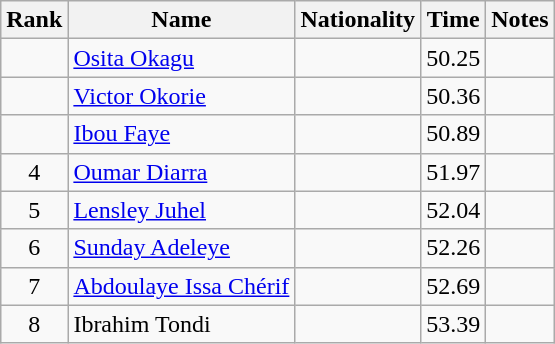<table class="wikitable sortable" style="text-align:center">
<tr>
<th>Rank</th>
<th>Name</th>
<th>Nationality</th>
<th>Time</th>
<th>Notes</th>
</tr>
<tr>
<td></td>
<td align=left><a href='#'>Osita Okagu</a></td>
<td align=left></td>
<td>50.25</td>
<td></td>
</tr>
<tr>
<td></td>
<td align=left><a href='#'>Victor Okorie</a></td>
<td align=left></td>
<td>50.36</td>
<td></td>
</tr>
<tr>
<td></td>
<td align=left><a href='#'>Ibou Faye</a></td>
<td align=left></td>
<td>50.89</td>
<td></td>
</tr>
<tr>
<td>4</td>
<td align=left><a href='#'>Oumar Diarra</a></td>
<td align=left></td>
<td>51.97</td>
<td></td>
</tr>
<tr>
<td>5</td>
<td align=left><a href='#'>Lensley Juhel</a></td>
<td align=left></td>
<td>52.04</td>
<td></td>
</tr>
<tr>
<td>6</td>
<td align=left><a href='#'>Sunday Adeleye</a></td>
<td align=left></td>
<td>52.26</td>
<td></td>
</tr>
<tr>
<td>7</td>
<td align=left><a href='#'>Abdoulaye Issa Chérif</a></td>
<td align=left></td>
<td>52.69</td>
<td></td>
</tr>
<tr>
<td>8</td>
<td align=left>Ibrahim Tondi</td>
<td align=left></td>
<td>53.39</td>
<td></td>
</tr>
</table>
